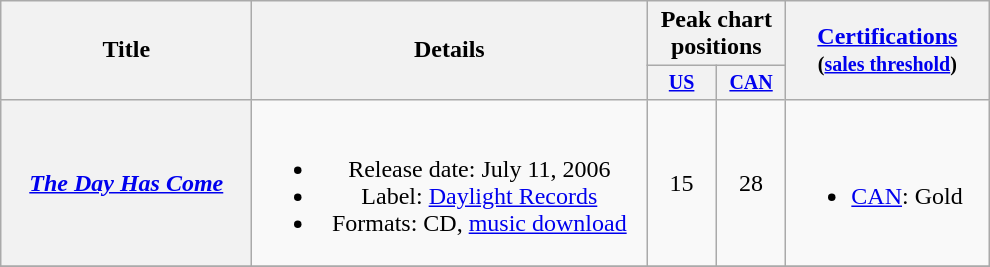<table class="wikitable plainrowheaders" style="text-align:center;">
<tr>
<th rowspan="2" style="width:10em;">Title</th>
<th rowspan="2" style="width:16em;">Details</th>
<th colspan="2">Peak chart<br>positions</th>
<th rowspan="2" style="width:8em;"><a href='#'>Certifications</a><br><small>(<a href='#'>sales threshold</a>)</small></th>
</tr>
<tr style="font-size:smaller;">
<th width="40"><a href='#'>US</a><br></th>
<th width="40"><a href='#'>CAN</a><br></th>
</tr>
<tr>
<th scope="row"><em><a href='#'>The Day Has Come</a></em></th>
<td><br><ul><li>Release date: July 11, 2006</li><li>Label: <a href='#'>Daylight Records</a></li><li>Formats: CD, <a href='#'>music download</a></li></ul></td>
<td>15</td>
<td>28</td>
<td align="left"><br><ul><li><a href='#'>CAN</a>: Gold</li></ul></td>
</tr>
<tr>
</tr>
</table>
